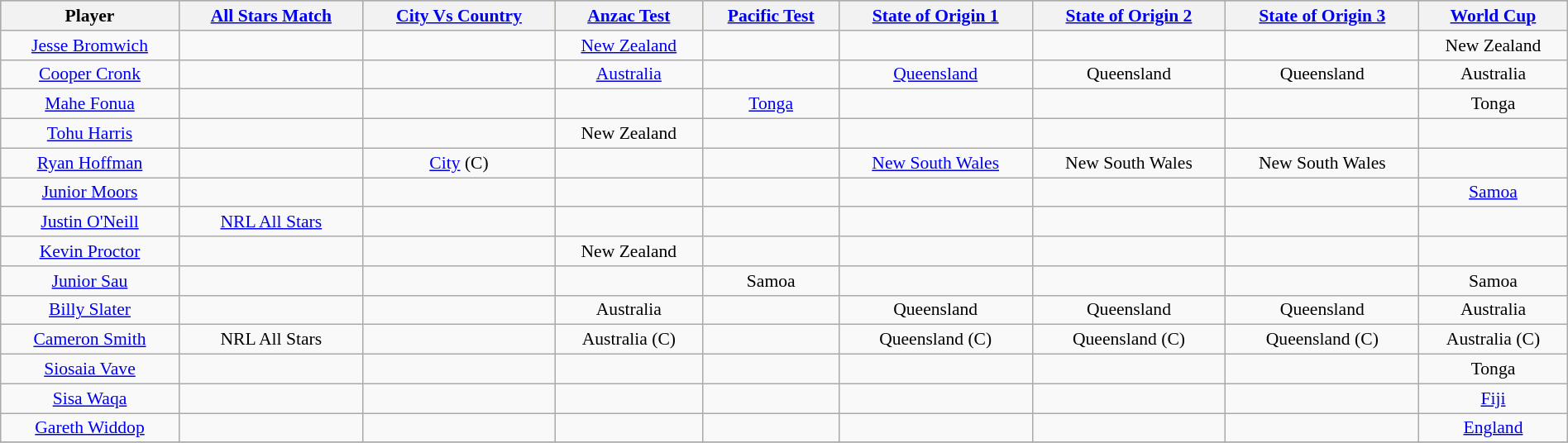<table class="wikitable"  style="width:100%; font-size:90%; text-align:center;">
<tr style="background:#bdb76b;">
<th>Player</th>
<th><a href='#'>All Stars Match</a></th>
<th><a href='#'>City Vs Country</a></th>
<th><a href='#'>Anzac Test</a></th>
<th><a href='#'>Pacific Test</a></th>
<th><a href='#'>State of Origin 1</a></th>
<th><a href='#'>State of Origin 2</a></th>
<th><a href='#'>State of Origin 3</a></th>
<th><a href='#'>World Cup</a></th>
</tr>
<tr>
<td><a href='#'>Jesse Bromwich</a></td>
<td></td>
<td></td>
<td><a href='#'>New Zealand</a></td>
<td></td>
<td></td>
<td></td>
<td></td>
<td>New Zealand</td>
</tr>
<tr>
<td><a href='#'>Cooper Cronk</a></td>
<td></td>
<td></td>
<td><a href='#'>Australia</a></td>
<td></td>
<td><a href='#'>Queensland</a></td>
<td>Queensland</td>
<td>Queensland</td>
<td>Australia</td>
</tr>
<tr>
<td><a href='#'>Mahe Fonua</a></td>
<td></td>
<td></td>
<td></td>
<td><a href='#'>Tonga</a></td>
<td></td>
<td></td>
<td></td>
<td>Tonga</td>
</tr>
<tr>
<td><a href='#'>Tohu Harris</a></td>
<td></td>
<td></td>
<td>New Zealand</td>
<td></td>
<td></td>
<td></td>
<td></td>
<td></td>
</tr>
<tr>
<td><a href='#'>Ryan Hoffman</a></td>
<td></td>
<td><a href='#'>City</a> (C)</td>
<td></td>
<td></td>
<td><a href='#'>New South Wales</a></td>
<td>New South Wales</td>
<td>New South Wales</td>
<td></td>
</tr>
<tr>
<td><a href='#'>Junior Moors</a></td>
<td></td>
<td></td>
<td></td>
<td></td>
<td></td>
<td></td>
<td></td>
<td><a href='#'>Samoa</a></td>
</tr>
<tr>
<td><a href='#'>Justin O'Neill</a></td>
<td><a href='#'>NRL All Stars</a></td>
<td></td>
<td></td>
<td></td>
<td></td>
<td></td>
<td></td>
<td></td>
</tr>
<tr>
<td><a href='#'>Kevin Proctor</a></td>
<td></td>
<td></td>
<td>New Zealand</td>
<td></td>
<td></td>
<td></td>
<td></td>
<td></td>
</tr>
<tr>
<td><a href='#'>Junior Sau</a></td>
<td></td>
<td></td>
<td></td>
<td>Samoa</td>
<td></td>
<td></td>
<td></td>
<td>Samoa</td>
</tr>
<tr>
<td><a href='#'>Billy Slater</a></td>
<td></td>
<td></td>
<td>Australia</td>
<td></td>
<td>Queensland</td>
<td>Queensland</td>
<td>Queensland</td>
<td>Australia</td>
</tr>
<tr>
<td><a href='#'>Cameron Smith</a></td>
<td>NRL All Stars</td>
<td></td>
<td>Australia (C)</td>
<td></td>
<td>Queensland (C)</td>
<td>Queensland (C)</td>
<td>Queensland (C)</td>
<td>Australia (C)</td>
</tr>
<tr>
<td><a href='#'>Siosaia Vave</a></td>
<td></td>
<td></td>
<td></td>
<td></td>
<td></td>
<td></td>
<td></td>
<td>Tonga</td>
</tr>
<tr>
<td><a href='#'>Sisa Waqa</a></td>
<td></td>
<td></td>
<td></td>
<td></td>
<td></td>
<td></td>
<td></td>
<td><a href='#'>Fiji</a></td>
</tr>
<tr>
<td><a href='#'>Gareth Widdop</a></td>
<td></td>
<td></td>
<td></td>
<td></td>
<td></td>
<td></td>
<td></td>
<td><a href='#'>England</a></td>
</tr>
<tr>
</tr>
</table>
